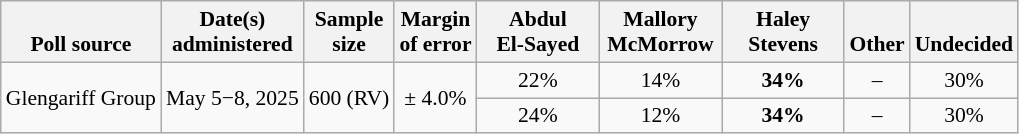<table class="wikitable" style="font-size:90%;text-align:center;">
<tr valign=bottom>
<th>Poll source</th>
<th>Date(s)<br>administered</th>
<th>Sample<br>size</th>
<th>Margin<br>of error</th>
<th style="width:75px;">Abdul<br>El-Sayed</th>
<th style="width:75px;">Mallory<br>McMorrow</th>
<th style="width:75px;">Haley<br>Stevens</th>
<th>Other</th>
<th>Undecided</th>
</tr>
<tr>
<td style="text-align:left;" rowspan="2">Glengariff Group</td>
<td rowspan="2">May 5−8, 2025</td>
<td rowspan="2">600 (RV)</td>
<td rowspan="2">± 4.0%</td>
<td>22%</td>
<td>14%</td>
<td><strong>34%</strong></td>
<td>–</td>
<td>30%</td>
</tr>
<tr>
<td>24%</td>
<td>12%</td>
<td><strong>34%</strong></td>
<td>–</td>
<td>30%</td>
</tr>
</table>
